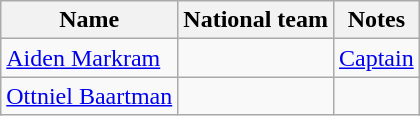<table class="wikitable">
<tr>
<th>Name</th>
<th>National team</th>
<th>Notes</th>
</tr>
<tr>
<td><a href='#'>Aiden Markram</a></td>
<td></td>
<td><a href='#'>Captain</a></td>
</tr>
<tr>
<td><a href='#'>Ottniel Baartman</a></td>
<td></td>
<td></td>
</tr>
</table>
